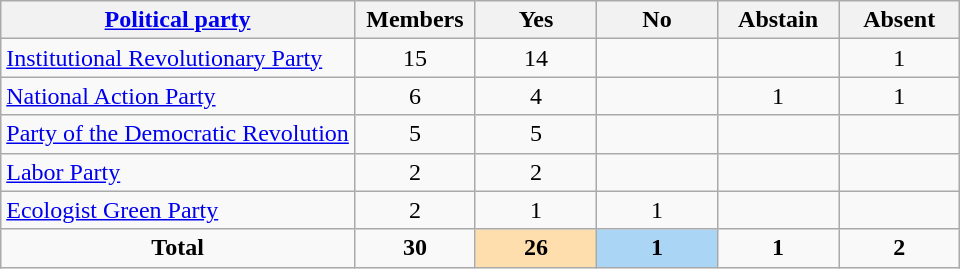<table class="wikitable">
<tr>
<th><a href='#'>Political party</a></th>
<th style="width:55pt;">Members</th>
<th style="width:55pt;">Yes</th>
<th style="width:55pt;">No</th>
<th style="width:55pt;">Abstain</th>
<th style="width:55pt;">Absent</th>
</tr>
<tr>
<td align="left"> <a href='#'>Institutional Revolutionary Party</a></td>
<td style="text-align:center;">15</td>
<td style="text-align:center;">14</td>
<td style="text-align:center;"></td>
<td style="text-align:center;"></td>
<td style="text-align:center;">1</td>
</tr>
<tr>
<td align="left"> <a href='#'>National Action Party</a></td>
<td style="text-align:center;">6</td>
<td style="text-align:center;">4</td>
<td style="text-align:center;"></td>
<td style="text-align:center;">1</td>
<td style="text-align:center;">1</td>
</tr>
<tr>
<td align="left"> <a href='#'>Party of the Democratic Revolution</a></td>
<td style="text-align:center;">5</td>
<td style="text-align:center;">5</td>
<td style="text-align:center;"></td>
<td style="text-align:center;"></td>
<td style="text-align:center;"></td>
</tr>
<tr>
<td align="left"> <a href='#'>Labor Party</a></td>
<td style="text-align:center;">2</td>
<td style="text-align:center;">2</td>
<td style="text-align:center;"></td>
<td style="text-align:center;"></td>
<td style="text-align:center;"></td>
</tr>
<tr>
<td align="left"> <a href='#'>Ecologist Green Party</a></td>
<td style="text-align:center;">2</td>
<td style="text-align:center;">1</td>
<td style="text-align:center;">1</td>
<td style="text-align:center;"></td>
<td style="text-align:center;"></td>
</tr>
<tr>
<td style="text-align:center;"><strong>Total</strong></td>
<td style="text-align:center;"><strong>30</strong></td>
<th style="background:#ffdead;"><strong>26</strong></th>
<th style="background:#abd5f5;"><strong>1</strong></th>
<td style="text-align:center;"><strong>1</strong></td>
<td style="text-align:center;"><strong>2</strong></td>
</tr>
</table>
